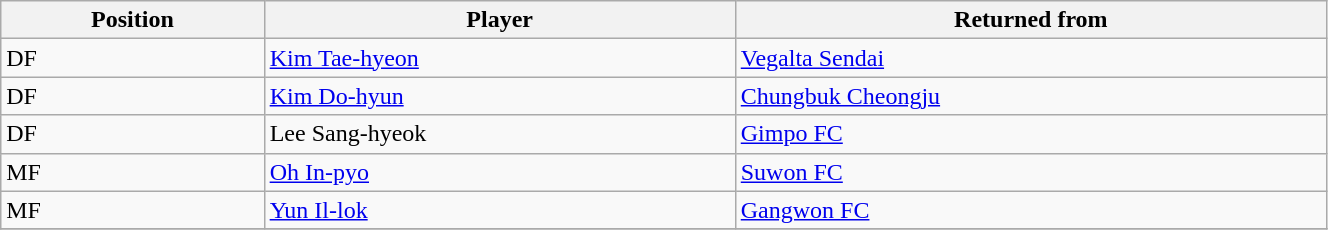<table class="wikitable sortable" style="width:70%; text-align:center; font-size:100%; text-align:left;">
<tr>
<th>Position</th>
<th>Player</th>
<th>Returned from</th>
</tr>
<tr>
<td>DF</td>
<td> <a href='#'>Kim Tae-hyeon</a></td>
<td> <a href='#'>Vegalta Sendai</a></td>
</tr>
<tr>
<td>DF</td>
<td> <a href='#'>Kim Do-hyun</a></td>
<td> <a href='#'>Chungbuk Cheongju</a></td>
</tr>
<tr>
<td>DF</td>
<td> Lee Sang-hyeok</td>
<td> <a href='#'>Gimpo FC</a></td>
</tr>
<tr>
<td>MF</td>
<td> <a href='#'>Oh In-pyo</a></td>
<td> <a href='#'>Suwon FC</a></td>
</tr>
<tr>
<td>MF</td>
<td> <a href='#'>Yun Il-lok</a></td>
<td> <a href='#'>Gangwon FC</a></td>
</tr>
<tr>
</tr>
</table>
